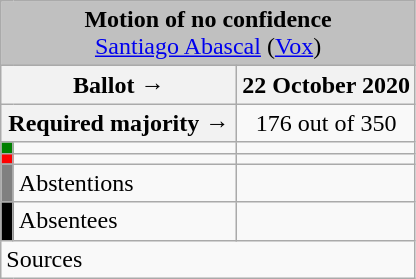<table class="wikitable" style="text-align:center;">
<tr>
<td colspan="3" align="center" bgcolor="#C0C0C0"><strong>Motion of no confidence</strong><br><a href='#'>Santiago Abascal</a> (<a href='#'>Vox</a>)</td>
</tr>
<tr>
<th colspan="2" style="width:150px;">Ballot →</th>
<th>22 October 2020</th>
</tr>
<tr>
<th colspan="2">Required majority →</th>
<td>176 out of 350 </td>
</tr>
<tr>
<th style="width:1px; background:green;"></th>
<td style="text-align:left;"></td>
<td></td>
</tr>
<tr>
<th style="color:inherit;background:red;"></th>
<td style="text-align:left;"></td>
<td></td>
</tr>
<tr>
<th style="color:inherit;background:gray;"></th>
<td style="text-align:left;">Abstentions</td>
<td></td>
</tr>
<tr>
<th style="color:inherit;background:black;"></th>
<td style="text-align:left;">Absentees</td>
<td></td>
</tr>
<tr>
<td style="text-align:left;" colspan="3">Sources</td>
</tr>
</table>
